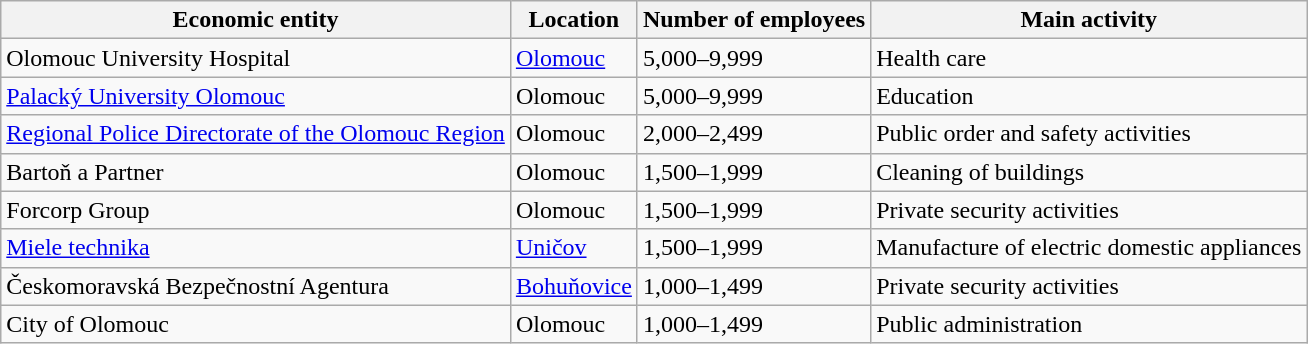<table class="wikitable sortable">
<tr>
<th>Economic entity</th>
<th>Location</th>
<th>Number of employees</th>
<th>Main activity</th>
</tr>
<tr>
<td>Olomouc University Hospital</td>
<td><a href='#'>Olomouc</a></td>
<td>5,000–9,999</td>
<td>Health care</td>
</tr>
<tr>
<td><a href='#'>Palacký University Olomouc</a></td>
<td>Olomouc</td>
<td>5,000–9,999</td>
<td>Education</td>
</tr>
<tr>
<td><a href='#'>Regional Police Directorate of the Olomouc Region</a></td>
<td>Olomouc</td>
<td>2,000–2,499</td>
<td>Public order and safety activities</td>
</tr>
<tr>
<td>Bartoň a Partner</td>
<td>Olomouc</td>
<td>1,500–1,999</td>
<td>Cleaning of buildings</td>
</tr>
<tr>
<td>Forcorp Group</td>
<td>Olomouc</td>
<td>1,500–1,999</td>
<td>Private security activities</td>
</tr>
<tr>
<td><a href='#'>Miele technika</a></td>
<td><a href='#'>Uničov</a></td>
<td>1,500–1,999</td>
<td>Manufacture of electric domestic appliances</td>
</tr>
<tr>
<td>Českomoravská Bezpečnostní Agentura</td>
<td><a href='#'>Bohuňovice</a></td>
<td>1,000–1,499</td>
<td>Private security activities</td>
</tr>
<tr>
<td>City of Olomouc</td>
<td>Olomouc</td>
<td>1,000–1,499</td>
<td>Public administration</td>
</tr>
</table>
